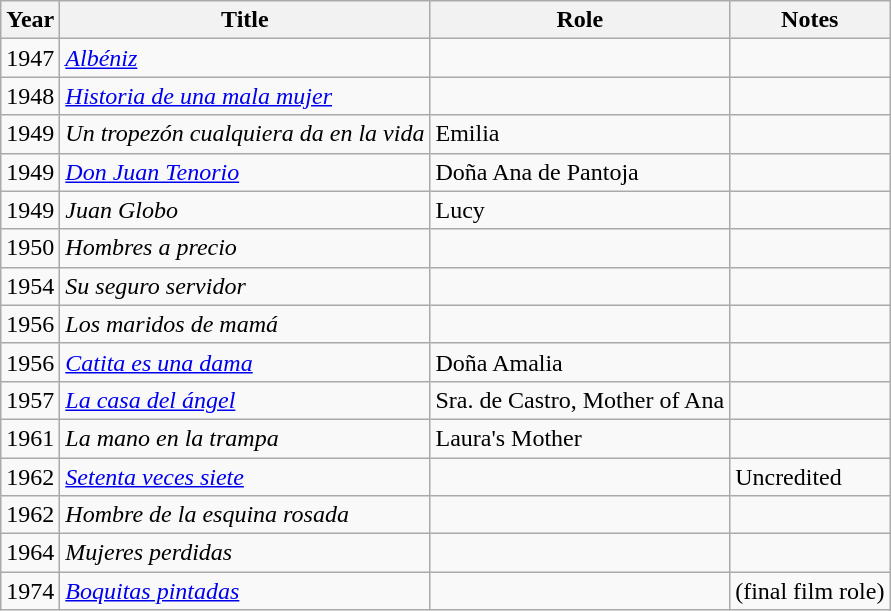<table class="wikitable">
<tr>
<th>Year</th>
<th>Title</th>
<th>Role</th>
<th>Notes</th>
</tr>
<tr>
<td>1947</td>
<td><em><a href='#'>Albéniz</a></em></td>
<td></td>
<td></td>
</tr>
<tr>
<td>1948</td>
<td><em><a href='#'>Historia de una mala mujer</a></em></td>
<td></td>
<td></td>
</tr>
<tr>
<td>1949</td>
<td><em>Un tropezón cualquiera da en la vida</em></td>
<td>Emilia</td>
<td></td>
</tr>
<tr>
<td>1949</td>
<td><em><a href='#'>Don Juan Tenorio</a></em></td>
<td>Doña Ana de Pantoja</td>
<td></td>
</tr>
<tr>
<td>1949</td>
<td><em>Juan Globo</em></td>
<td>Lucy</td>
<td></td>
</tr>
<tr>
<td>1950</td>
<td><em>Hombres a precio</em></td>
<td></td>
<td></td>
</tr>
<tr>
<td>1954</td>
<td><em>Su seguro servidor</em></td>
<td></td>
<td></td>
</tr>
<tr>
<td>1956</td>
<td><em>Los maridos de mamá</em></td>
<td></td>
<td></td>
</tr>
<tr>
<td>1956</td>
<td><em><a href='#'>Catita es una dama</a></em></td>
<td>Doña Amalia</td>
<td></td>
</tr>
<tr>
<td>1957</td>
<td><em><a href='#'>La casa del ángel</a></em></td>
<td>Sra. de Castro, Mother of Ana</td>
<td></td>
</tr>
<tr>
<td>1961</td>
<td><em>La mano en la trampa</em></td>
<td>Laura's Mother</td>
<td></td>
</tr>
<tr>
<td>1962</td>
<td><em><a href='#'>Setenta veces siete</a></em></td>
<td></td>
<td>Uncredited</td>
</tr>
<tr>
<td>1962</td>
<td><em>Hombre de la esquina rosada</em></td>
<td></td>
<td></td>
</tr>
<tr>
<td>1964</td>
<td><em>Mujeres perdidas</em></td>
<td></td>
<td></td>
</tr>
<tr>
<td>1974</td>
<td><em><a href='#'>Boquitas pintadas</a></em></td>
<td></td>
<td>(final film role)</td>
</tr>
</table>
